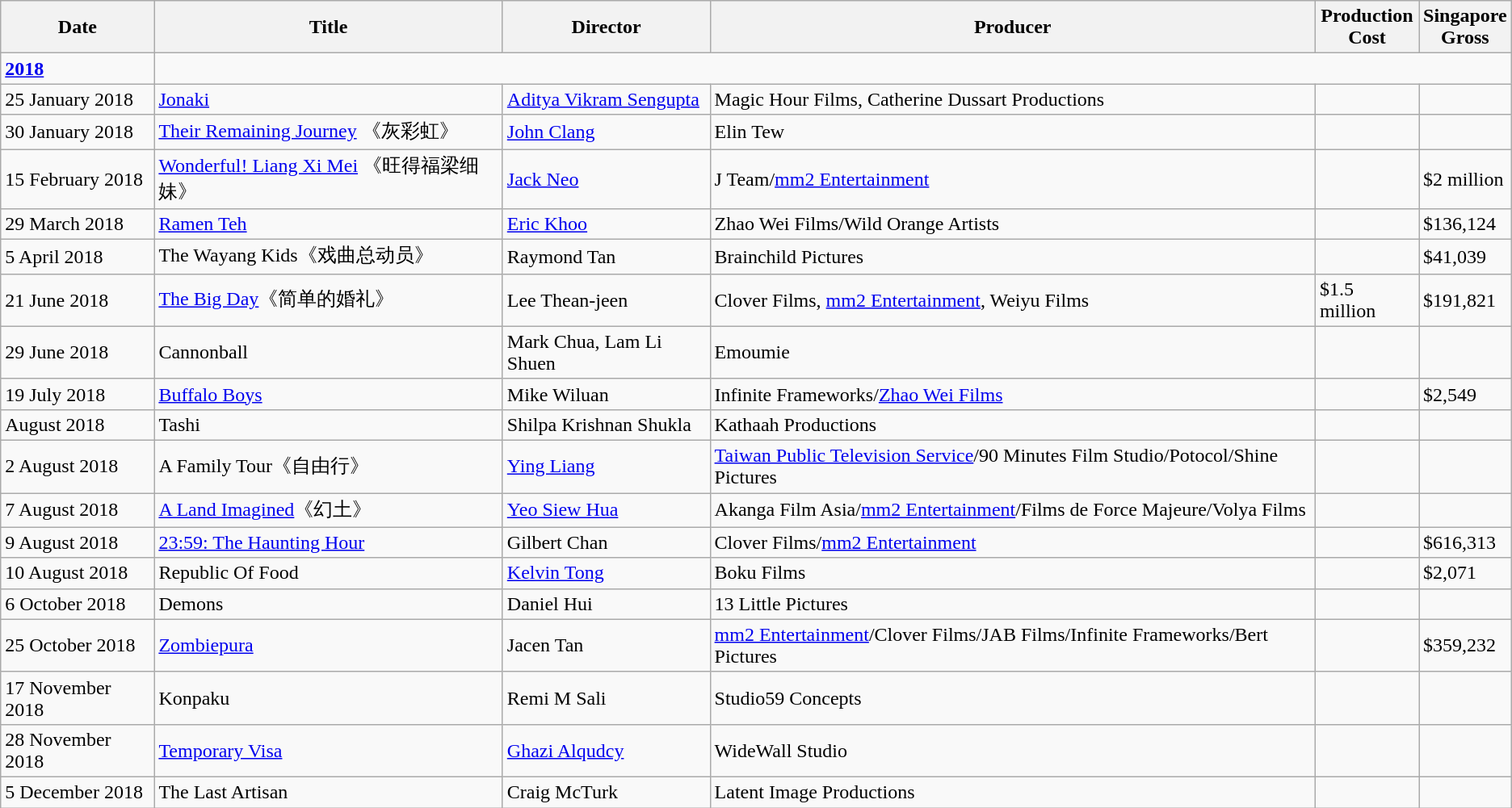<table class="wikitable sortable">
<tr>
<th>Date</th>
<th>Title</th>
<th>Director</th>
<th>Producer</th>
<th>Production<br> Cost</th>
<th>Singapore<br> Gross</th>
</tr>
<tr>
<td><strong><a href='#'>2018</a></strong></td>
</tr>
<tr>
<td>25 January 2018</td>
<td><a href='#'>Jonaki</a></td>
<td><a href='#'>Aditya Vikram Sengupta</a></td>
<td>Magic Hour Films, Catherine Dussart Productions</td>
<td></td>
<td></td>
</tr>
<tr>
<td>30 January 2018</td>
<td><a href='#'>Their Remaining Journey</a> 《灰彩虹》</td>
<td><a href='#'>John Clang</a></td>
<td>Elin Tew</td>
<td></td>
<td></td>
</tr>
<tr>
<td>15 February 2018</td>
<td><a href='#'>Wonderful! Liang Xi Mei</a> 《旺得福梁细妹》</td>
<td><a href='#'>Jack Neo</a></td>
<td>J Team/<a href='#'>mm2 Entertainment</a></td>
<td></td>
<td>$2 million</td>
</tr>
<tr>
<td>29 March 2018</td>
<td><a href='#'>Ramen Teh</a></td>
<td><a href='#'>Eric Khoo</a></td>
<td>Zhao Wei Films/Wild Orange Artists</td>
<td></td>
<td>$136,124</td>
</tr>
<tr>
<td>5 April 2018</td>
<td>The Wayang Kids《戏曲总动员》</td>
<td>Raymond Tan</td>
<td>Brainchild Pictures</td>
<td></td>
<td>$41,039</td>
</tr>
<tr>
<td>21 June 2018</td>
<td><a href='#'>The Big Day</a>《简单的婚礼》</td>
<td>Lee Thean-jeen</td>
<td>Clover Films, <a href='#'>mm2 Entertainment</a>, Weiyu Films</td>
<td>$1.5 million</td>
<td>$191,821</td>
</tr>
<tr>
<td>29 June 2018</td>
<td>Cannonball</td>
<td>Mark Chua, Lam Li Shuen</td>
<td>Emoumie</td>
<td></td>
<td></td>
</tr>
<tr>
<td>19 July 2018</td>
<td><a href='#'>Buffalo Boys</a></td>
<td>Mike Wiluan</td>
<td>Infinite Frameworks/<a href='#'>Zhao Wei Films</a></td>
<td></td>
<td>$2,549</td>
</tr>
<tr>
<td>August 2018</td>
<td>Tashi</td>
<td>Shilpa Krishnan Shukla</td>
<td>Kathaah Productions</td>
<td></td>
<td></td>
</tr>
<tr>
<td>2 August 2018</td>
<td>A Family Tour《自由行》</td>
<td><a href='#'>Ying Liang</a></td>
<td><a href='#'>Taiwan Public Television Service</a>/90 Minutes Film Studio/Potocol/Shine Pictures</td>
<td></td>
<td></td>
</tr>
<tr>
<td>7 August 2018</td>
<td><a href='#'>A Land Imagined</a>《幻土》</td>
<td><a href='#'>Yeo Siew Hua</a></td>
<td>Akanga Film Asia/<a href='#'>mm2 Entertainment</a>/Films de Force Majeure/Volya Films</td>
<td></td>
<td></td>
</tr>
<tr>
<td>9 August 2018</td>
<td><a href='#'>23:59: The Haunting Hour</a></td>
<td>Gilbert Chan</td>
<td>Clover Films/<a href='#'>mm2 Entertainment</a></td>
<td></td>
<td>$616,313</td>
</tr>
<tr>
<td>10 August 2018</td>
<td>Republic Of Food</td>
<td><a href='#'>Kelvin Tong</a></td>
<td>Boku Films</td>
<td></td>
<td>$2,071</td>
</tr>
<tr>
<td>6 October 2018</td>
<td>Demons</td>
<td>Daniel Hui</td>
<td>13 Little Pictures</td>
<td></td>
<td></td>
</tr>
<tr>
<td>25 October 2018</td>
<td><a href='#'>Zombiepura</a></td>
<td>Jacen Tan</td>
<td><a href='#'>mm2 Entertainment</a>/Clover Films/JAB Films/Infinite Frameworks/Bert Pictures</td>
<td></td>
<td>$359,232</td>
</tr>
<tr>
<td>17 November 2018</td>
<td>Konpaku</td>
<td>Remi M Sali</td>
<td>Studio59 Concepts</td>
<td></td>
<td></td>
</tr>
<tr>
<td>28 November 2018</td>
<td><a href='#'>Temporary Visa</a></td>
<td><a href='#'>Ghazi Alqudcy</a></td>
<td>WideWall Studio</td>
<td></td>
<td></td>
</tr>
<tr>
<td>5 December 2018</td>
<td>The Last Artisan</td>
<td>Craig McTurk</td>
<td>Latent Image Productions</td>
<td></td>
<td></td>
</tr>
</table>
